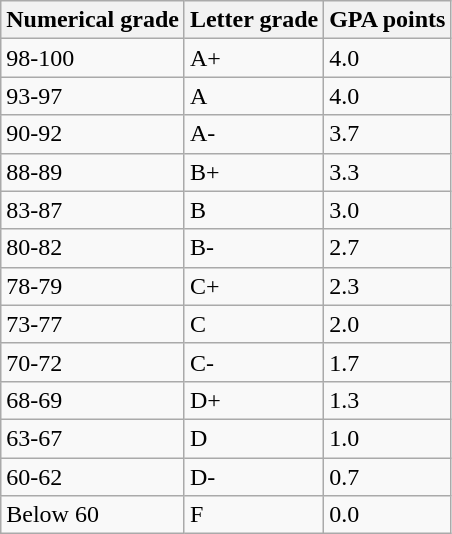<table class="wikitable" border="1">
<tr>
<th>Numerical grade</th>
<th>Letter grade</th>
<th>GPA points</th>
</tr>
<tr>
<td>98-100</td>
<td>A+</td>
<td>4.0</td>
</tr>
<tr>
<td>93-97</td>
<td>A</td>
<td>4.0</td>
</tr>
<tr>
<td>90-92</td>
<td>A-</td>
<td>3.7</td>
</tr>
<tr>
<td>88-89</td>
<td>B+</td>
<td>3.3</td>
</tr>
<tr>
<td>83-87</td>
<td>B</td>
<td>3.0</td>
</tr>
<tr>
<td>80-82</td>
<td>B-</td>
<td>2.7</td>
</tr>
<tr>
<td>78-79</td>
<td>C+</td>
<td>2.3</td>
</tr>
<tr>
<td>73-77</td>
<td>C</td>
<td>2.0</td>
</tr>
<tr>
<td>70-72</td>
<td>C-</td>
<td>1.7</td>
</tr>
<tr>
<td>68-69</td>
<td>D+</td>
<td>1.3</td>
</tr>
<tr>
<td>63-67</td>
<td>D</td>
<td>1.0</td>
</tr>
<tr>
<td>60-62</td>
<td>D-</td>
<td>0.7</td>
</tr>
<tr>
<td>Below 60</td>
<td>F</td>
<td>0.0</td>
</tr>
</table>
